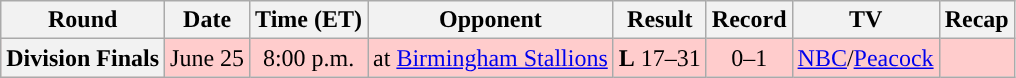<table class="wikitable" style="text-align:center">
<tr>
<th>Round</th>
<th>Date</th>
<th>Time (ET)</th>
<th>Opponent</th>
<th>Result</th>
<th>Record</th>
<th>TV</th>
<th>Recap</th>
</tr>
<tr style="background:#ffcccc">
<th>Division Finals</th>
<td>June 25</td>
<td>8:00 p.m.</td>
<td>at <a href='#'>Birmingham Stallions</a></td>
<td><strong>L</strong> 17–31</td>
<td>0–1</td>
<td><a href='#'>NBC</a>/<a href='#'>Peacock</a></td>
<td></td>
</tr>
</table>
